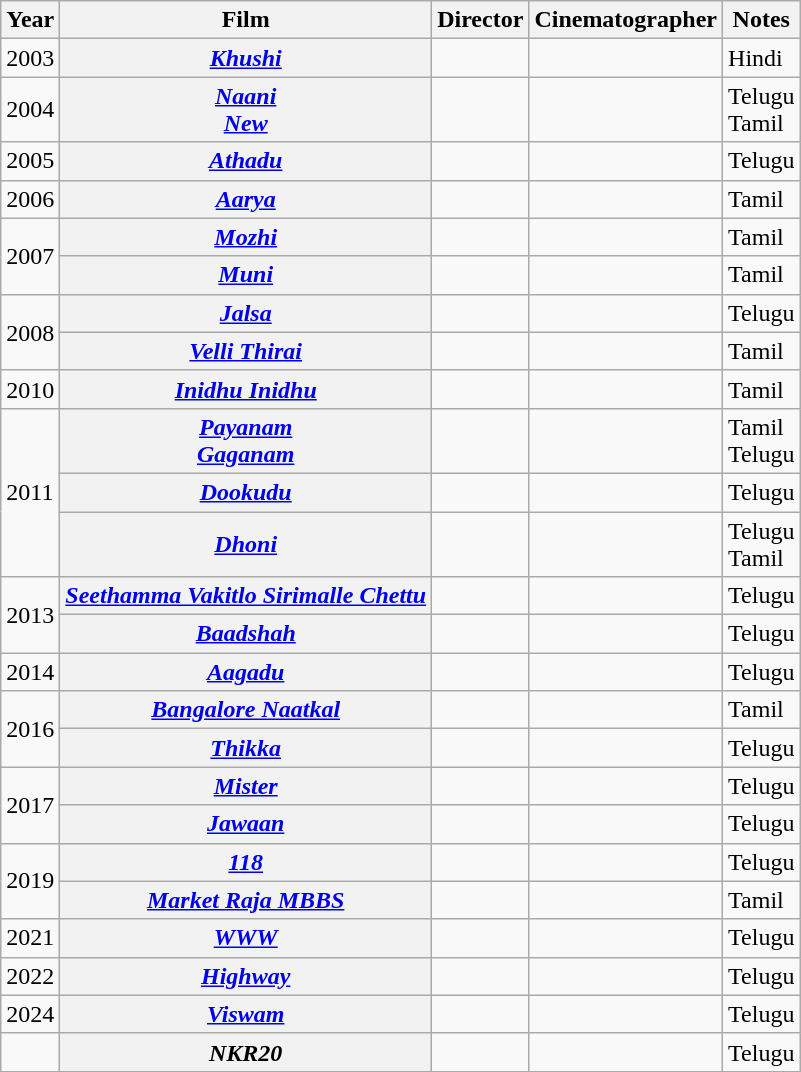<table class="wikitable sortable plainrowheaders">
<tr>
<th scope="col">Year</th>
<th scope="col">Film</th>
<th scope="col">Director</th>
<th scope="col">Cinematographer</th>
<th scope="col" class="unsortable">Notes</th>
</tr>
<tr>
<td>2003</td>
<th scope="row"><em><a href='#'>Khushi</a></em></th>
<td></td>
<td></td>
<td>Hindi</td>
</tr>
<tr>
<td rowspan="1">2004</td>
<th scope="row"><em><a href='#'>Naani</a></em><br><em><a href='#'>New</a></em></th>
<td></td>
<td></td>
<td>Telugu<br>Tamil</td>
</tr>
<tr>
<td>2005</td>
<th scope="row"><em><a href='#'>Athadu</a></em></th>
<td></td>
<td></td>
<td>Telugu</td>
</tr>
<tr>
<td>2006</td>
<th scope="row"><em><a href='#'>Aarya</a></em></th>
<td></td>
<td></td>
<td>Tamil</td>
</tr>
<tr>
<td rowspan="2">2007</td>
<th scope="row"><em><a href='#'>Mozhi</a></em></th>
<td></td>
<td></td>
<td>Tamil</td>
</tr>
<tr>
<th scope="row"><em><a href='#'>Muni</a></em></th>
<td></td>
<td></td>
<td>Tamil</td>
</tr>
<tr>
<td rowspan="2">2008</td>
<th scope="row"><em><a href='#'>Jalsa</a></em></th>
<td></td>
<td></td>
<td>Telugu</td>
</tr>
<tr>
<th scope="row"><em><a href='#'>Velli Thirai</a></em></th>
<td></td>
<td></td>
<td>Tamil</td>
</tr>
<tr>
<td>2010</td>
<th scope="row"><em><a href='#'>Inidhu Inidhu</a></em></th>
<td></td>
<td></td>
<td>Tamil</td>
</tr>
<tr>
<td rowspan="3">2011</td>
<th scope="row"><em><a href='#'>Payanam</a><br><a href='#'>Gaganam</a></em></th>
<td></td>
<td></td>
<td>Tamil<br>Telugu</td>
</tr>
<tr>
<th scope="row"><em><a href='#'>Dookudu</a></em></th>
<td></td>
<td></td>
<td>Telugu</td>
</tr>
<tr>
<th scope="row"><em><a href='#'>Dhoni</a></em></th>
<td></td>
<td></td>
<td>Telugu<br>Tamil</td>
</tr>
<tr>
<td rowspan="2">2013</td>
<th scope="row"><em><a href='#'>Seethamma Vakitlo Sirimalle Chettu</a></em></th>
<td></td>
<td></td>
<td>Telugu</td>
</tr>
<tr>
<th scope="row"><em><a href='#'>Baadshah</a></em></th>
<td></td>
<td></td>
<td>Telugu</td>
</tr>
<tr>
<td>2014</td>
<th scope="row"><em><a href='#'>Aagadu</a></em></th>
<td></td>
<td></td>
<td>Telugu</td>
</tr>
<tr>
<td rowspan="2">2016</td>
<th scope="row"><em><a href='#'>Bangalore Naatkal</a></em></th>
<td></td>
<td></td>
<td>Tamil</td>
</tr>
<tr>
<th scope="row"><em><a href='#'>Thikka</a></em></th>
<td></td>
<td></td>
<td>Telugu</td>
</tr>
<tr>
<td rowspan="2">2017</td>
<th scope="row"><em><a href='#'>Mister</a></em></th>
<td></td>
<td></td>
<td>Telugu</td>
</tr>
<tr>
<th scope="row"><em><a href='#'>Jawaan</a></em></th>
<td></td>
<td></td>
<td>Telugu</td>
</tr>
<tr>
<td rowspan="2">2019</td>
<th scope="row"><em><a href='#'>118</a></em></th>
<td></td>
<td></td>
<td>Telugu</td>
</tr>
<tr>
<th scope="row"><em><a href='#'>Market Raja MBBS</a></em></th>
<td></td>
<td></td>
<td>Tamil</td>
</tr>
<tr>
<td>2021</td>
<th scope="row"><em><a href='#'>WWW</a></em></th>
<td></td>
<td></td>
<td>Telugu</td>
</tr>
<tr>
<td>2022</td>
<th scope="row"><em><a href='#'>Highway</a></em></th>
<td></td>
<td></td>
<td>Telugu</td>
</tr>
<tr>
<td>2024</td>
<th scope="row"><em><a href='#'>Viswam</a></em></th>
<td></td>
<td></td>
<td>Telugu</td>
</tr>
<tr>
<td></td>
<th scope="row"><em>NKR20</em></th>
<td></td>
<td></td>
<td>Telugu</td>
</tr>
</table>
